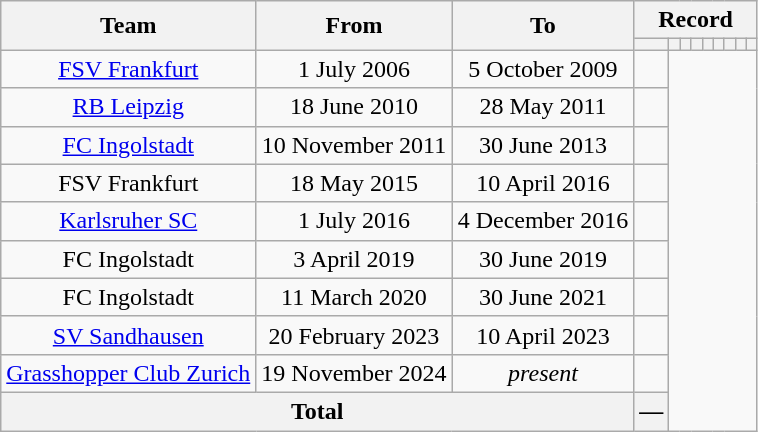<table class="wikitable" style="text-align: center">
<tr>
<th rowspan="2">Team</th>
<th rowspan="2">From</th>
<th rowspan="2">To</th>
<th colspan="9">Record</th>
</tr>
<tr>
<th></th>
<th></th>
<th></th>
<th></th>
<th></th>
<th></th>
<th></th>
<th></th>
<th></th>
</tr>
<tr>
<td><a href='#'>FSV Frankfurt</a></td>
<td>1 July 2006</td>
<td>5 October 2009<br></td>
<td></td>
</tr>
<tr>
<td><a href='#'>RB Leipzig</a></td>
<td>18 June 2010</td>
<td>28 May 2011<br></td>
<td></td>
</tr>
<tr>
<td><a href='#'>FC Ingolstadt</a></td>
<td>10 November 2011</td>
<td>30 June 2013<br></td>
<td></td>
</tr>
<tr>
<td>FSV Frankfurt</td>
<td>18 May 2015</td>
<td>10 April 2016<br></td>
<td></td>
</tr>
<tr>
<td><a href='#'>Karlsruher SC</a></td>
<td>1 July 2016</td>
<td>4 December 2016<br></td>
<td></td>
</tr>
<tr>
<td>FC Ingolstadt</td>
<td>3 April 2019</td>
<td>30 June 2019<br></td>
<td></td>
</tr>
<tr>
<td>FC Ingolstadt</td>
<td>11 March 2020</td>
<td>30 June 2021<br></td>
<td></td>
</tr>
<tr>
<td><a href='#'>SV Sandhausen</a></td>
<td>20 February 2023</td>
<td>10 April 2023<br></td>
<td></td>
</tr>
<tr>
<td><a href='#'>Grasshopper Club Zurich</a></td>
<td>19 November 2024</td>
<td><em>present</em><br></td>
<td></td>
</tr>
<tr>
<th colspan="3">Total<br></th>
<th>—</th>
</tr>
</table>
